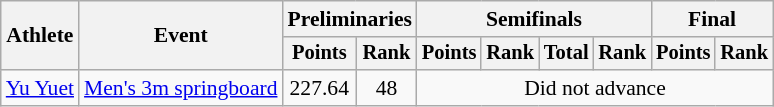<table class=wikitable style="font-size:90%">
<tr>
<th rowspan="2">Athlete</th>
<th rowspan="2">Event</th>
<th colspan="2">Preliminaries</th>
<th colspan="4">Semifinals</th>
<th colspan="2">Final</th>
</tr>
<tr style="font-size:95%">
<th>Points</th>
<th>Rank</th>
<th>Points</th>
<th>Rank</th>
<th>Total</th>
<th>Rank</th>
<th>Points</th>
<th>Rank</th>
</tr>
<tr>
<td align=left><a href='#'>Yu Yuet</a></td>
<td align=left><a href='#'>Men's 3m springboard</a></td>
<td align=center>227.64</td>
<td align=center>48</td>
<td align=center colspan=6>Did not advance</td>
</tr>
</table>
